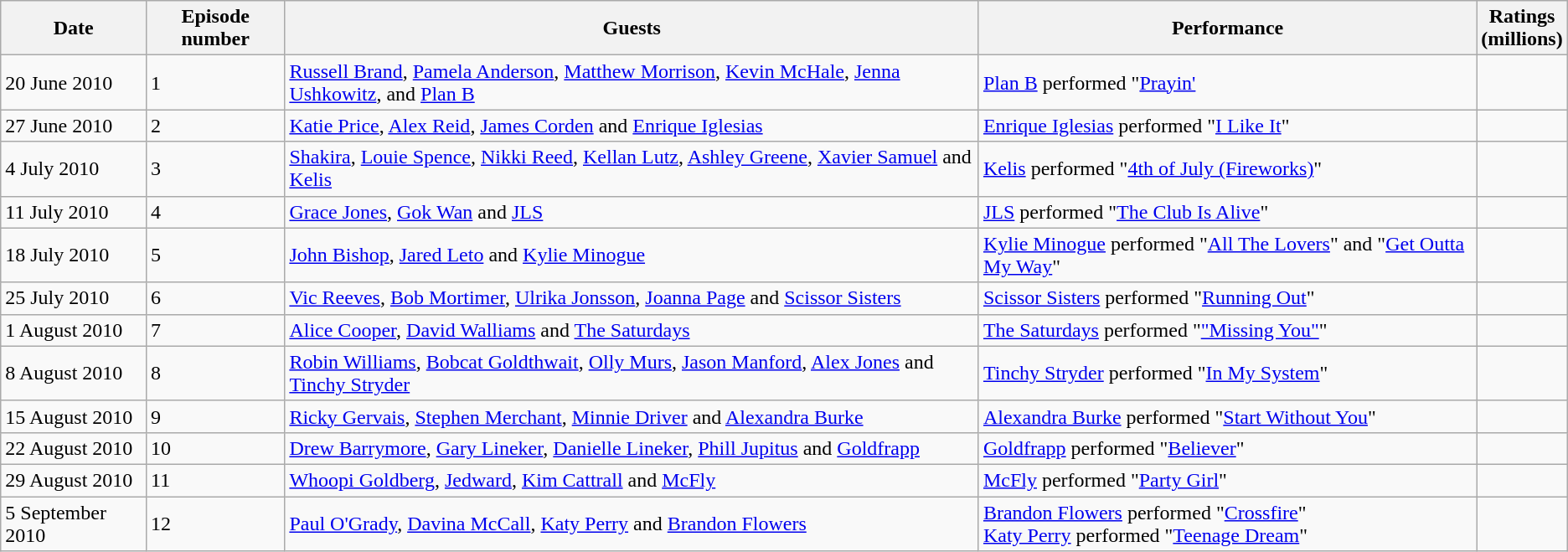<table class="wikitable">
<tr>
<th>Date</th>
<th>Episode number</th>
<th>Guests</th>
<th>Performance</th>
<th>Ratings<br>(millions)</th>
</tr>
<tr>
<td>20 June 2010</td>
<td>1</td>
<td><a href='#'>Russell Brand</a>, <a href='#'>Pamela Anderson</a>, <a href='#'>Matthew Morrison</a>, <a href='#'>Kevin McHale</a>, <a href='#'>Jenna Ushkowitz</a>, and <a href='#'>Plan B</a></td>
<td><a href='#'>Plan B</a> performed "<a href='#'>Prayin'</a></td>
<td></td>
</tr>
<tr>
<td>27 June 2010</td>
<td>2</td>
<td><a href='#'>Katie Price</a>, <a href='#'>Alex Reid</a>, <a href='#'>James Corden</a> and <a href='#'>Enrique Iglesias</a></td>
<td><a href='#'>Enrique Iglesias</a> performed "<a href='#'>I Like It</a>"</td>
<td></td>
</tr>
<tr>
<td>4 July 2010</td>
<td>3</td>
<td><a href='#'>Shakira</a>, <a href='#'>Louie Spence</a>, <a href='#'>Nikki Reed</a>, <a href='#'>Kellan Lutz</a>, <a href='#'>Ashley Greene</a>, <a href='#'>Xavier Samuel</a> and <a href='#'>Kelis</a></td>
<td><a href='#'>Kelis</a> performed "<a href='#'>4th of July (Fireworks)</a>"</td>
<td></td>
</tr>
<tr>
<td>11 July 2010</td>
<td>4</td>
<td><a href='#'>Grace Jones</a>, <a href='#'>Gok Wan</a> and <a href='#'>JLS</a></td>
<td><a href='#'>JLS</a> performed "<a href='#'>The Club Is Alive</a>"</td>
<td></td>
</tr>
<tr>
<td>18 July 2010</td>
<td>5</td>
<td><a href='#'>John Bishop</a>, <a href='#'>Jared Leto</a> and <a href='#'>Kylie Minogue</a></td>
<td><a href='#'>Kylie Minogue</a> performed "<a href='#'>All The Lovers</a>" and "<a href='#'>Get Outta My Way</a>"</td>
<td></td>
</tr>
<tr>
<td>25 July 2010</td>
<td>6</td>
<td><a href='#'>Vic Reeves</a>, <a href='#'>Bob Mortimer</a>, <a href='#'>Ulrika Jonsson</a>, <a href='#'>Joanna Page</a> and <a href='#'>Scissor Sisters</a></td>
<td><a href='#'>Scissor Sisters</a> performed "<a href='#'>Running Out</a>"</td>
<td></td>
</tr>
<tr>
<td>1 August 2010</td>
<td>7</td>
<td><a href='#'>Alice Cooper</a>, <a href='#'>David Walliams</a> and <a href='#'>The Saturdays</a></td>
<td><a href='#'>The Saturdays</a> performed "<a href='#'>"Missing You"</a>"</td>
<td></td>
</tr>
<tr>
<td>8 August 2010</td>
<td>8</td>
<td><a href='#'>Robin Williams</a>, <a href='#'>Bobcat Goldthwait</a>, <a href='#'>Olly Murs</a>, <a href='#'>Jason Manford</a>, <a href='#'>Alex Jones</a> and <a href='#'>Tinchy Stryder</a></td>
<td><a href='#'>Tinchy Stryder</a> performed "<a href='#'>In My System</a>"</td>
<td></td>
</tr>
<tr>
<td>15 August 2010</td>
<td>9</td>
<td><a href='#'>Ricky Gervais</a>, <a href='#'>Stephen Merchant</a>, <a href='#'>Minnie Driver</a> and <a href='#'>Alexandra Burke</a></td>
<td><a href='#'>Alexandra Burke</a> performed "<a href='#'>Start Without You</a>"</td>
<td></td>
</tr>
<tr>
<td>22 August 2010</td>
<td>10</td>
<td><a href='#'>Drew Barrymore</a>, <a href='#'>Gary Lineker</a>, <a href='#'>Danielle Lineker</a>, <a href='#'>Phill Jupitus</a> and <a href='#'>Goldfrapp</a></td>
<td><a href='#'>Goldfrapp</a> performed "<a href='#'>Believer</a>"</td>
<td></td>
</tr>
<tr>
<td>29 August 2010</td>
<td>11</td>
<td><a href='#'>Whoopi Goldberg</a>, <a href='#'>Jedward</a>, <a href='#'>Kim Cattrall</a> and <a href='#'>McFly</a></td>
<td><a href='#'>McFly</a> performed "<a href='#'>Party Girl</a>"</td>
<td></td>
</tr>
<tr>
<td>5 September 2010</td>
<td>12</td>
<td><a href='#'>Paul O'Grady</a>, <a href='#'>Davina McCall</a>, <a href='#'>Katy Perry</a> and <a href='#'>Brandon Flowers</a></td>
<td><a href='#'>Brandon Flowers</a> performed "<a href='#'>Crossfire</a>"<br><a href='#'>Katy Perry</a> performed "<a href='#'>Teenage Dream</a>"</td>
<td></td>
</tr>
</table>
